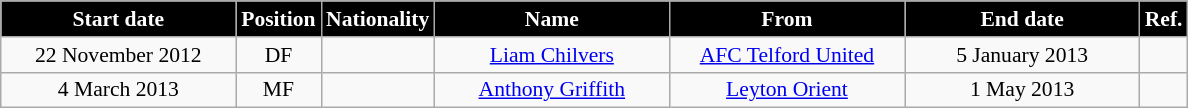<table class="wikitable" style="text-align:center; font-size:90%; ">
<tr>
<th style="background:#000000; color:#FFFFFF; width:150px;">Start date</th>
<th style="background:#000000; color:#FFFFFF; width:50px;">Position</th>
<th style="background:#000000; color:#FFFFFF; width:50px;">Nationality</th>
<th style="background:#000000; color:#FFFFFF; width:150px;">Name</th>
<th style="background:#000000; color:#FFFFFF; width:150px;">From</th>
<th style="background:#000000; color:#FFFFFF; width:150px;">End date</th>
<th style="background:#000000; color:#FFFFFF; width:25px;">Ref.</th>
</tr>
<tr>
<td>22 November 2012</td>
<td>DF</td>
<td></td>
<td><a href='#'>Liam Chilvers</a></td>
<td><a href='#'>AFC Telford United</a></td>
<td>5 January 2013</td>
<td></td>
</tr>
<tr>
<td>4 March 2013</td>
<td>MF</td>
<td></td>
<td><a href='#'>Anthony Griffith</a></td>
<td><a href='#'>Leyton Orient</a></td>
<td>1 May 2013</td>
<td></td>
</tr>
</table>
